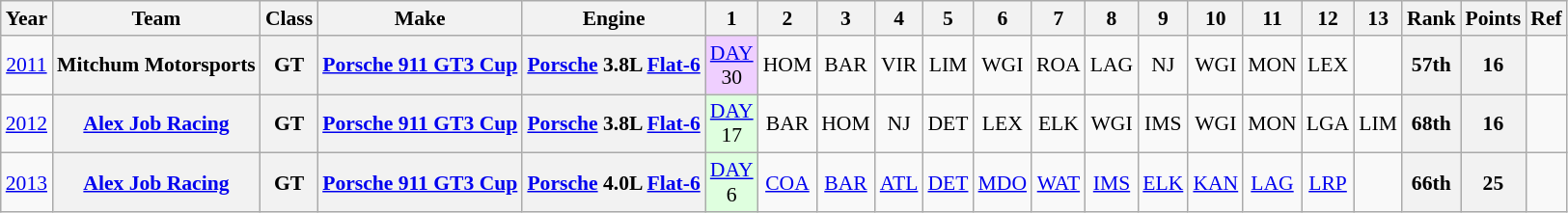<table class="wikitable" style="text-align:center; font-size:90%">
<tr>
<th>Year</th>
<th>Team</th>
<th>Class</th>
<th>Make</th>
<th>Engine</th>
<th>1</th>
<th>2</th>
<th>3</th>
<th>4</th>
<th>5</th>
<th>6</th>
<th>7</th>
<th>8</th>
<th>9</th>
<th>10</th>
<th>11</th>
<th>12</th>
<th>13</th>
<th>Rank</th>
<th>Points</th>
<th>Ref</th>
</tr>
<tr>
<td><a href='#'>2011</a></td>
<th>Mitchum Motorsports</th>
<th>GT</th>
<th><a href='#'>Porsche 911 GT3 Cup</a></th>
<th><a href='#'>Porsche</a> 3.8L <a href='#'>Flat-6</a></th>
<td style="background:#EFCFFF;"><a href='#'>DAY</a><br>30</td>
<td>HOM</td>
<td>BAR</td>
<td>VIR</td>
<td>LIM</td>
<td>WGI</td>
<td>ROA</td>
<td>LAG</td>
<td>NJ</td>
<td>WGI</td>
<td>MON</td>
<td>LEX</td>
<td></td>
<th>57th</th>
<th>16</th>
<td></td>
</tr>
<tr>
<td><a href='#'>2012</a></td>
<th><a href='#'>Alex Job Racing</a></th>
<th>GT</th>
<th><a href='#'>Porsche 911 GT3 Cup</a></th>
<th><a href='#'>Porsche</a> 3.8L <a href='#'>Flat-6</a></th>
<td style="background:#dfffdf;"><a href='#'>DAY</a><br>17</td>
<td>BAR</td>
<td>HOM</td>
<td>NJ</td>
<td>DET</td>
<td>LEX</td>
<td>ELK</td>
<td>WGI</td>
<td>IMS</td>
<td>WGI</td>
<td>MON</td>
<td>LGA</td>
<td>LIM</td>
<th>68th</th>
<th>16</th>
<td></td>
</tr>
<tr>
<td><a href='#'>2013</a></td>
<th><a href='#'>Alex Job Racing</a></th>
<th>GT</th>
<th><a href='#'>Porsche 911 GT3 Cup</a></th>
<th><a href='#'>Porsche</a> 4.0L <a href='#'>Flat-6</a></th>
<td style="background:#DFFFDF;"><a href='#'>DAY</a><br>6</td>
<td><a href='#'>COA</a></td>
<td><a href='#'>BAR</a></td>
<td><a href='#'>ATL</a></td>
<td><a href='#'>DET</a></td>
<td><a href='#'>MDO</a></td>
<td><a href='#'>WAT</a></td>
<td><a href='#'>IMS</a></td>
<td><a href='#'>ELK</a></td>
<td><a href='#'>KAN</a></td>
<td><a href='#'>LAG</a></td>
<td><a href='#'>LRP</a></td>
<td></td>
<th>66th</th>
<th>25</th>
<td></td>
</tr>
</table>
